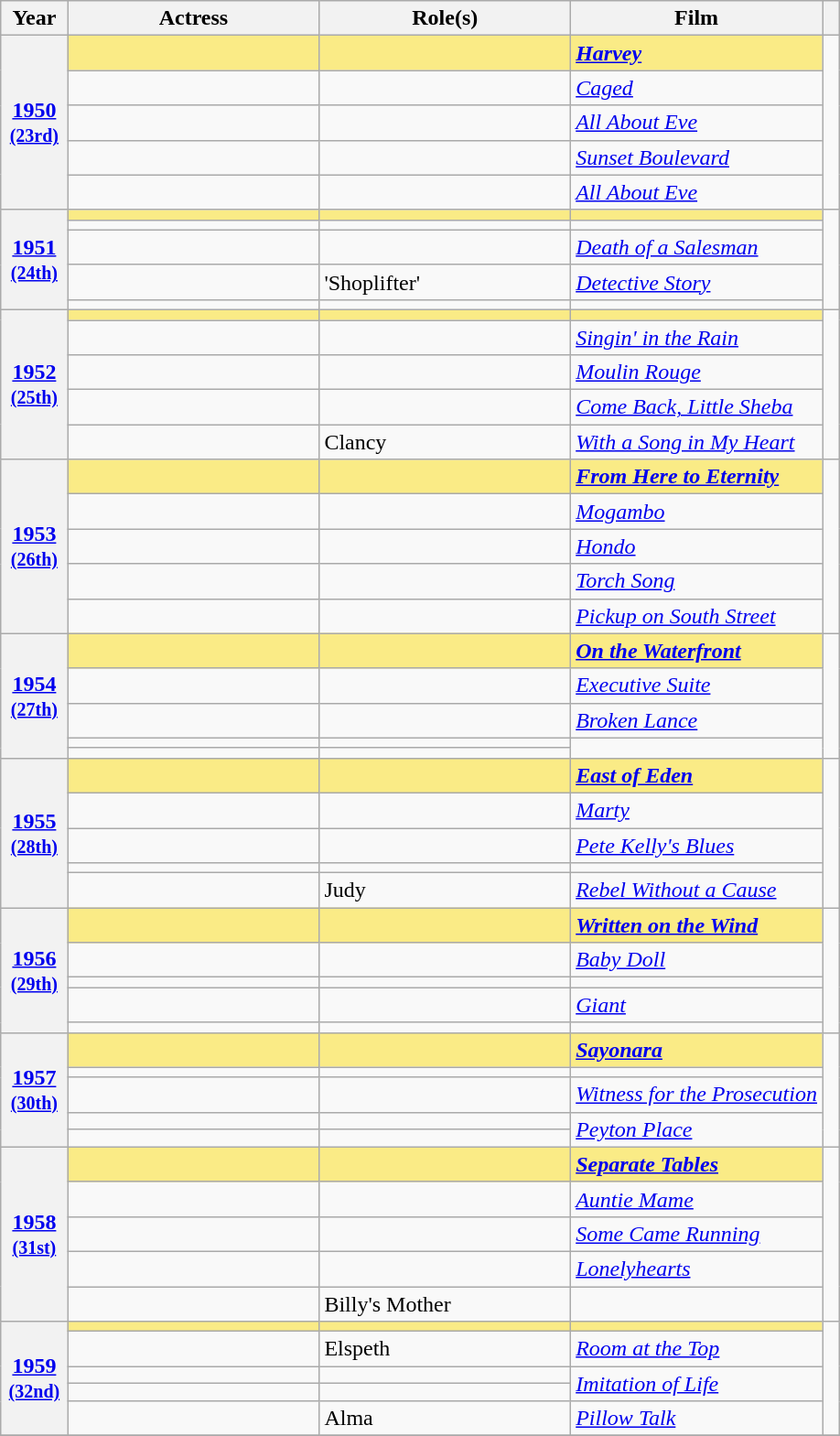<table class="wikitable sortable" style="text-align:left;">
<tr>
<th scope="col" style="width:8%;">Year</th>
<th scope="col" style="width:30%;">Actress</th>
<th scope="col" style="width:30%;">Role(s)</th>
<th scope="col" style="width:30%;">Film</th>
<th scope="col" style="width:2%;" class="unsortable"></th>
</tr>
<tr>
<th scope="row" rowspan=5 style="text-align:center"><a href='#'>1950</a> <br><small><a href='#'>(23rd)</a> </small></th>
<td style="background:#FAEB86;"><strong> </strong></td>
<td style="background:#FAEB86;"><strong></strong></td>
<td style="background:#FAEB86;"><strong><em><a href='#'>Harvey</a></em></strong></td>
<td rowspan=5></td>
</tr>
<tr>
<td></td>
<td></td>
<td><em><a href='#'>Caged</a></em></td>
</tr>
<tr>
<td></td>
<td></td>
<td><em><a href='#'>All About Eve</a></em></td>
</tr>
<tr>
<td></td>
<td></td>
<td><em><a href='#'>Sunset Boulevard</a></em></td>
</tr>
<tr>
<td></td>
<td></td>
<td><em><a href='#'>All About Eve</a></em></td>
</tr>
<tr>
<th scope="row" rowspan=5 style="text-align:center"><a href='#'>1951</a> <br><small><a href='#'>(24th)</a> </small></th>
<td style="background:#FAEB86;"><strong> </strong></td>
<td style="background:#FAEB86;"><strong></strong></td>
<td style="background:#FAEB86;"><strong><em></em></strong></td>
<td rowspan=5></td>
</tr>
<tr>
<td></td>
<td></td>
<td></td>
</tr>
<tr>
<td></td>
<td></td>
<td><em><a href='#'>Death of a Salesman</a></em></td>
</tr>
<tr>
<td></td>
<td>'Shoplifter'</td>
<td><em><a href='#'>Detective Story</a></em></td>
</tr>
<tr>
<td></td>
<td></td>
<td></td>
</tr>
<tr>
<th scope="row" rowspan=5 style="text-align:center"><a href='#'>1952</a> <br><small><a href='#'>(25th)</a> </small></th>
<td style="background:#FAEB86;"><strong> </strong></td>
<td style="background:#FAEB86;"><strong></strong></td>
<td style="background:#FAEB86;"><strong></strong></td>
<td rowspan=5></td>
</tr>
<tr>
<td></td>
<td></td>
<td><em><a href='#'>Singin' in the Rain</a></em></td>
</tr>
<tr>
<td></td>
<td></td>
<td><em><a href='#'>Moulin Rouge</a></em></td>
</tr>
<tr>
<td></td>
<td></td>
<td><em><a href='#'>Come Back, Little Sheba</a></em></td>
</tr>
<tr>
<td></td>
<td>Clancy</td>
<td><em><a href='#'>With a Song in My Heart</a></em></td>
</tr>
<tr>
<th scope="row" rowspan=5 style="text-align:center"><a href='#'>1953</a> <br><small><a href='#'>(26th)</a> </small></th>
<td style="background:#FAEB86;"><strong> </strong></td>
<td style="background:#FAEB86;"><strong></strong></td>
<td style="background:#FAEB86;"><strong><em><a href='#'>From Here to Eternity</a></em></strong></td>
<td rowspan=5></td>
</tr>
<tr>
<td></td>
<td></td>
<td><em><a href='#'>Mogambo</a></em></td>
</tr>
<tr>
<td></td>
<td></td>
<td><em><a href='#'>Hondo</a></em></td>
</tr>
<tr>
<td></td>
<td></td>
<td><em><a href='#'>Torch Song</a></em></td>
</tr>
<tr>
<td></td>
<td></td>
<td><em><a href='#'>Pickup on South Street</a></em></td>
</tr>
<tr>
<th scope="row" rowspan=5 style="text-align:center"><a href='#'>1954</a> <br><small><a href='#'>(27th)</a> </small></th>
<td style="background:#FAEB86;"><strong> </strong></td>
<td style="background:#FAEB86;"><strong></strong></td>
<td style="background:#FAEB86;"><strong><em><a href='#'>On the Waterfront</a></em></strong></td>
<td rowspan=5></td>
</tr>
<tr>
<td></td>
<td></td>
<td><em><a href='#'>Executive Suite</a></em></td>
</tr>
<tr>
<td></td>
<td></td>
<td><em><a href='#'>Broken Lance</a></em></td>
</tr>
<tr>
<td></td>
<td></td>
<td rowspan="2"><em></em></td>
</tr>
<tr>
<td></td>
<td></td>
</tr>
<tr>
<th scope="row" rowspan=5 style="text-align:center"><a href='#'>1955</a> <br><small><a href='#'>(28th)</a> </small></th>
<td style="background:#FAEB86;"><strong> </strong></td>
<td style="background:#FAEB86;"><strong></strong></td>
<td style="background:#FAEB86;"><strong><em><a href='#'>East of Eden</a></em></strong></td>
<td rowspan=5></td>
</tr>
<tr>
<td></td>
<td></td>
<td><em><a href='#'>Marty</a></em></td>
</tr>
<tr>
<td></td>
<td></td>
<td><em><a href='#'>Pete Kelly's Blues</a></em></td>
</tr>
<tr>
<td></td>
<td></td>
<td></td>
</tr>
<tr>
<td></td>
<td>Judy</td>
<td><em><a href='#'>Rebel Without a Cause</a></em></td>
</tr>
<tr>
<th scope="row" rowspan=5 style="text-align:center"><a href='#'>1956</a> <br><small><a href='#'>(29th)</a> </small></th>
<td style="background:#FAEB86;"><strong> </strong></td>
<td style="background:#FAEB86;"><strong></strong></td>
<td style="background:#FAEB86;"><strong><em><a href='#'>Written on the Wind</a></em></strong></td>
<td rowspan=5></td>
</tr>
<tr>
<td></td>
<td></td>
<td><em><a href='#'>Baby Doll</a></em></td>
</tr>
<tr>
<td></td>
<td></td>
<td></td>
</tr>
<tr>
<td></td>
<td></td>
<td><em><a href='#'>Giant</a></em></td>
</tr>
<tr>
<td></td>
<td></td>
<td></td>
</tr>
<tr>
<th scope="row" rowspan=5 style="text-align:center"><a href='#'>1957</a> <br><small><a href='#'>(30th)</a> </small></th>
<td style="background:#FAEB86;"><strong> </strong></td>
<td style="background:#FAEB86;"><strong></strong></td>
<td style="background:#FAEB86;"><strong><em><a href='#'>Sayonara</a></em></strong></td>
<td rowspan=5></td>
</tr>
<tr>
<td></td>
<td></td>
<td></td>
</tr>
<tr>
<td></td>
<td></td>
<td><em><a href='#'>Witness for the Prosecution</a></em></td>
</tr>
<tr>
<td></td>
<td></td>
<td rowspan="2"><em><a href='#'>Peyton Place</a></em></td>
</tr>
<tr>
<td></td>
<td></td>
</tr>
<tr>
<th scope="row" rowspan=5 style="text-align:center"><a href='#'>1958</a> <br><small><a href='#'>(31st)</a> </small></th>
<td style="background:#FAEB86;"><strong> </strong></td>
<td style="background:#FAEB86;"><strong></strong></td>
<td style="background:#FAEB86;"><strong><em><a href='#'>Separate Tables</a></em></strong></td>
<td rowspan=5></td>
</tr>
<tr>
<td></td>
<td></td>
<td><em><a href='#'>Auntie Mame</a></em></td>
</tr>
<tr>
<td></td>
<td></td>
<td><em><a href='#'>Some Came Running</a></em></td>
</tr>
<tr>
<td></td>
<td></td>
<td><em><a href='#'>Lonelyhearts</a></em></td>
</tr>
<tr>
<td></td>
<td>Billy's Mother</td>
<td></td>
</tr>
<tr>
<th scope="row" rowspan=5 style="text-align:center"><a href='#'>1959</a> <br><small><a href='#'>(32nd)</a> </small></th>
<td style="background:#FAEB86;"><strong> </strong></td>
<td style="background:#FAEB86;"><strong></strong></td>
<td style="background:#FAEB86;"><strong></strong></td>
<td rowspan=5></td>
</tr>
<tr>
<td></td>
<td>Elspeth</td>
<td><em><a href='#'>Room at the Top</a></em></td>
</tr>
<tr>
<td></td>
<td></td>
<td rowspan="2"><em><a href='#'>Imitation of Life</a></em></td>
</tr>
<tr>
<td></td>
<td></td>
</tr>
<tr>
<td></td>
<td>Alma</td>
<td><em><a href='#'>Pillow Talk</a></em></td>
</tr>
<tr>
</tr>
</table>
